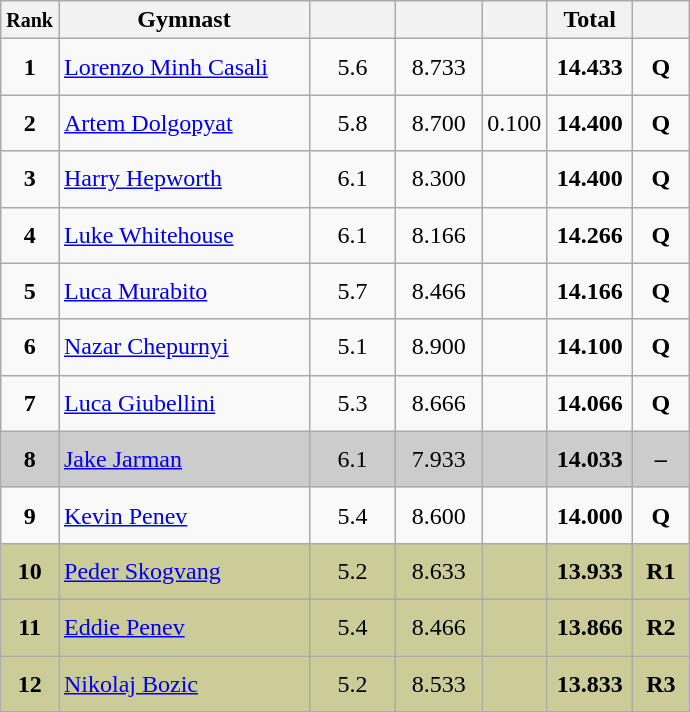<table style="text-align:center;" class="wikitable sortable">
<tr>
<th scope="col" style="width:15px;"><small>Rank</small></th>
<th scope="col" style="width:160px;">Gymnast</th>
<th scope="col" style="width:50px;"><small></small></th>
<th scope="col" style="width:50px;"><small></small></th>
<th scope="col" style="width:20px;"><small></small></th>
<th scope="col" style="width:50px;">Total</th>
<th scope="col" style="width:30px;"><small></small></th>
</tr>
<tr>
<td scope="row" style="text-align:center"><strong>1</strong></td>
<td style="height:30px; text-align:left;"> <a href='#'>Lorenzo Minh Casali</a></td>
<td>5.6</td>
<td>8.733</td>
<td></td>
<td><strong>14.433</strong></td>
<td><strong>Q</strong></td>
</tr>
<tr>
<td scope="row" style="text-align:center"><strong>2</strong></td>
<td style="height:30px; text-align:left;"> <a href='#'>Artem Dolgopyat</a></td>
<td>5.8</td>
<td>8.700</td>
<td>0.100</td>
<td><strong>14.400</strong></td>
<td><strong>Q</strong></td>
</tr>
<tr>
<td scope="row" style="text-align:center"><strong>3</strong></td>
<td style="height:30px; text-align:left;"> <a href='#'>Harry Hepworth</a></td>
<td>6.1</td>
<td>8.300</td>
<td></td>
<td><strong>14.400</strong></td>
<td><strong>Q</strong></td>
</tr>
<tr>
<td scope="row" style="text-align:center"><strong>4</strong></td>
<td style="height:30px; text-align:left;"> <a href='#'>Luke Whitehouse</a></td>
<td>6.1</td>
<td>8.166</td>
<td></td>
<td><strong>14.266</strong></td>
<td><strong>Q</strong></td>
</tr>
<tr>
<td scope="row" style="text-align:center"><strong>5</strong></td>
<td style="height:30px; text-align:left;"> <a href='#'>Luca Murabito</a></td>
<td>5.7</td>
<td>8.466</td>
<td></td>
<td><strong>14.166</strong></td>
<td><strong>Q</strong></td>
</tr>
<tr>
<td scope="row" style="text-align:center"><strong>6</strong></td>
<td style="height:30px; text-align:left;"> <a href='#'>Nazar Chepurnyi</a></td>
<td>5.1</td>
<td>8.900</td>
<td></td>
<td><strong>14.100</strong></td>
<td><strong>Q</strong></td>
</tr>
<tr>
<td scope="row" style="text-align:center"><strong>7</strong></td>
<td style="height:30px; text-align:left;"> <a href='#'>Luca Giubellini</a></td>
<td>5.3</td>
<td>8.666</td>
<td></td>
<td><strong>14.066</strong></td>
<td><strong>Q</strong></td>
</tr>
<tr style="background:#cccccc;">
<td scope="row" style="text-align:center"><strong>8</strong></td>
<td style="height:30px; text-align:left;"> <a href='#'>Jake Jarman</a></td>
<td>6.1</td>
<td>7.933</td>
<td></td>
<td><strong>14.033</strong></td>
<td><strong>–</strong></td>
</tr>
<tr>
<td scope="row" style="text-align:center"><strong>9</strong></td>
<td style="height:30px; text-align:left;"> <a href='#'>Kevin Penev</a></td>
<td>5.4</td>
<td>8.600</td>
<td></td>
<td><strong>14.000</strong></td>
<td><strong>Q</strong></td>
</tr>
<tr style="background:#cccc99;">
<td scope="row" style="text-align:center"><strong>10</strong></td>
<td style="height:30px; text-align:left;"> <a href='#'>Peder Skogvang</a></td>
<td>5.2</td>
<td>8.633</td>
<td></td>
<td><strong>13.933</strong></td>
<td><strong>R1</strong></td>
</tr>
<tr style="background:#cccc99;">
<td scope="row" style="text-align:center"><strong>11</strong></td>
<td style="height:30px; text-align:left;"> <a href='#'>Eddie Penev</a></td>
<td>5.4</td>
<td>8.466</td>
<td></td>
<td><strong>13.866</strong></td>
<td><strong>R2</strong></td>
</tr>
<tr style="background:#cccc99;">
<td scope="row" style="text-align:center"><strong>12</strong></td>
<td style="height:30px; text-align:left;"> <a href='#'>Nikolaj Bozic</a></td>
<td>5.2</td>
<td>8.533</td>
<td></td>
<td><strong>13.833</strong></td>
<td><strong>R3</strong></td>
</tr>
</table>
